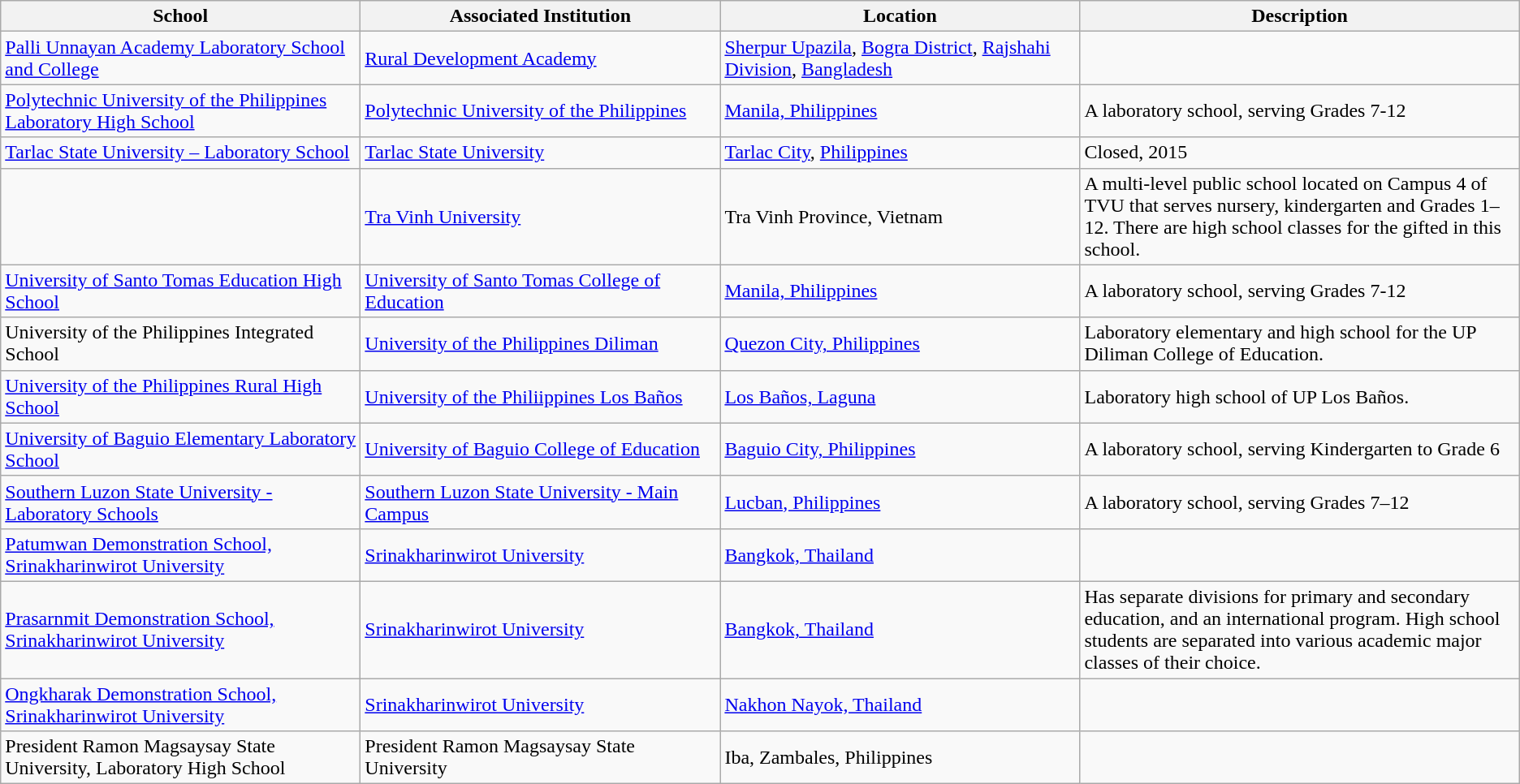<table class="wikitable">
<tr>
<th style=width:18em>School</th>
<th style=width:18em>Associated Institution</th>
<th style=width:18em>Location</th>
<th>Description</th>
</tr>
<tr>
<td><a href='#'>Palli Unnayan Academy Laboratory School and College</a></td>
<td><a href='#'>Rural Development Academy</a></td>
<td><a href='#'>Sherpur Upazila</a>, <a href='#'>Bogra District</a>, <a href='#'>Rajshahi Division</a>, <a href='#'>Bangladesh</a></td>
<td></td>
</tr>
<tr>
<td><a href='#'>Polytechnic University of the Philippines Laboratory High School</a></td>
<td><a href='#'>Polytechnic University of the Philippines</a></td>
<td><a href='#'>Manila, Philippines</a></td>
<td>A laboratory school, serving Grades 7-12</td>
</tr>
<tr>
<td><a href='#'>Tarlac State University – Laboratory School</a></td>
<td><a href='#'>Tarlac State University</a></td>
<td><a href='#'>Tarlac City</a>, <a href='#'>Philippines</a></td>
<td>Closed, 2015</td>
</tr>
<tr>
<td></td>
<td><a href='#'>Tra Vinh University</a></td>
<td>Tra Vinh Province, Vietnam</td>
<td>A multi-level public school located on Campus 4 of TVU that serves nursery, kindergarten and Grades 1–12. There are high school classes for the gifted in this school.</td>
</tr>
<tr>
<td><a href='#'>University of Santo Tomas Education High School</a></td>
<td><a href='#'>University of Santo Tomas College of Education</a></td>
<td><a href='#'>Manila, Philippines</a></td>
<td>A laboratory school, serving Grades 7-12</td>
</tr>
<tr>
<td>University of the Philippines Integrated School</td>
<td><a href='#'>University of the Philippines Diliman</a></td>
<td><a href='#'>Quezon City, Philippines</a></td>
<td>Laboratory elementary and high school for the UP Diliman College of Education.</td>
</tr>
<tr>
<td><a href='#'>University of the Philippines Rural High School</a></td>
<td><a href='#'>University of the Philiippines Los Baños</a></td>
<td><a href='#'>Los Baños, Laguna</a></td>
<td>Laboratory high school of UP Los Baños.</td>
</tr>
<tr>
<td><a href='#'>University of Baguio Elementary Laboratory School</a></td>
<td><a href='#'>University of Baguio College of Education</a></td>
<td><a href='#'>Baguio City, Philippines</a></td>
<td>A laboratory school, serving Kindergarten to Grade 6</td>
</tr>
<tr>
<td><a href='#'>Southern Luzon State University - Laboratory Schools</a></td>
<td><a href='#'>Southern Luzon State University - Main Campus</a></td>
<td><a href='#'>Lucban, Philippines</a></td>
<td>A laboratory school, serving Grades 7–12</td>
</tr>
<tr>
<td><a href='#'>Patumwan Demonstration School, Srinakharinwirot University</a></td>
<td><a href='#'>Srinakharinwirot University</a></td>
<td><a href='#'>Bangkok, Thailand</a></td>
<td></td>
</tr>
<tr>
<td><a href='#'>Prasarnmit Demonstration School, Srinakharinwirot University</a></td>
<td><a href='#'>Srinakharinwirot University</a></td>
<td><a href='#'>Bangkok, Thailand</a></td>
<td>Has separate divisions for primary and secondary education, and an international program. High school students are separated into various academic major classes of their choice.</td>
</tr>
<tr>
<td><a href='#'>Ongkharak Demonstration School, Srinakharinwirot University</a></td>
<td><a href='#'>Srinakharinwirot University</a></td>
<td><a href='#'>Nakhon Nayok, Thailand</a></td>
<td></td>
</tr>
<tr>
<td>President Ramon Magsaysay State University, Laboratory High School</td>
<td>President Ramon Magsaysay State University</td>
<td>Iba, Zambales, Philippines</td>
<td></td>
</tr>
</table>
